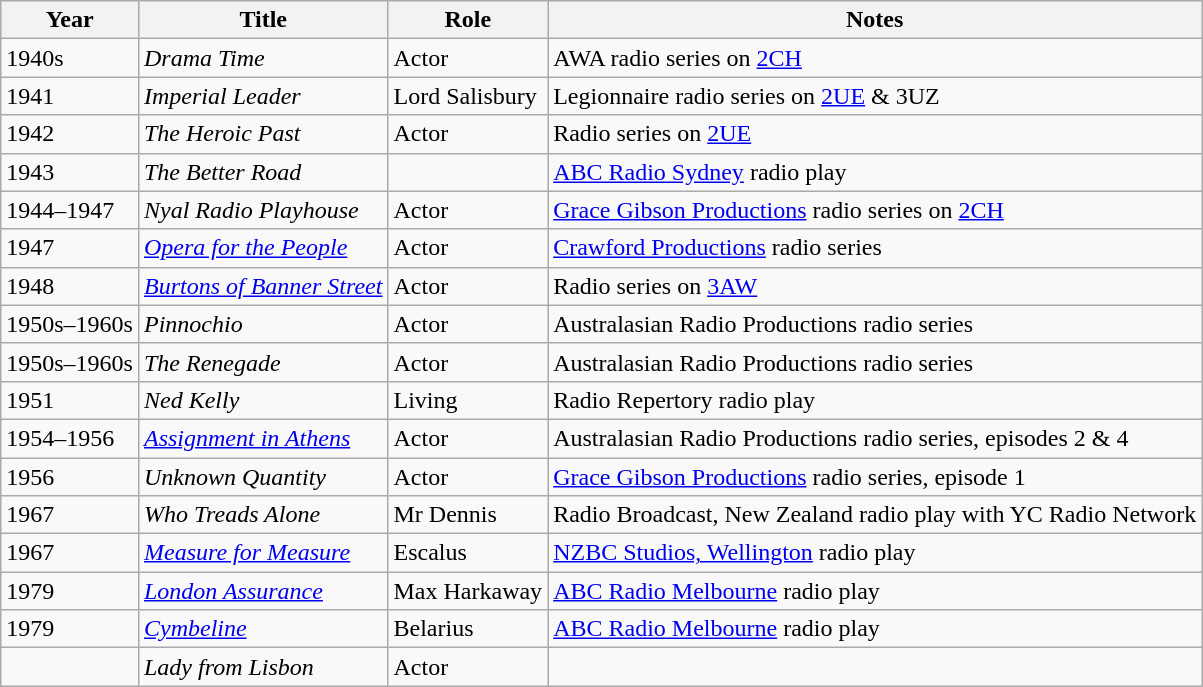<table class=wikitable>
<tr>
<th>Year</th>
<th>Title</th>
<th>Role</th>
<th>Notes</th>
</tr>
<tr>
<td>1940s</td>
<td><em>Drama Time</em></td>
<td>Actor</td>
<td>AWA radio series on <a href='#'>2CH</a></td>
</tr>
<tr>
<td>1941</td>
<td><em>Imperial Leader</em></td>
<td>Lord Salisbury</td>
<td>Legionnaire radio series on <a href='#'>2UE</a> & 3UZ</td>
</tr>
<tr>
<td>1942</td>
<td><em>The Heroic Past</em></td>
<td>Actor</td>
<td>Radio series on <a href='#'>2UE</a></td>
</tr>
<tr>
<td>1943</td>
<td><em>The Better Road</em></td>
<td></td>
<td><a href='#'>ABC Radio Sydney</a> radio play</td>
</tr>
<tr>
<td>1944–1947</td>
<td><em>Nyal Radio Playhouse</em></td>
<td>Actor</td>
<td><a href='#'>Grace Gibson Productions</a> radio series on <a href='#'>2CH</a></td>
</tr>
<tr>
<td>1947</td>
<td><em><a href='#'>Opera for the People</a></em></td>
<td>Actor</td>
<td><a href='#'>Crawford Productions</a> radio series</td>
</tr>
<tr>
<td>1948</td>
<td><em><a href='#'>Burtons of Banner Street</a></em></td>
<td>Actor</td>
<td>Radio series on <a href='#'>3AW</a></td>
</tr>
<tr>
<td>1950s–1960s</td>
<td><em>Pinnochio</em></td>
<td>Actor</td>
<td>Australasian Radio Productions radio series</td>
</tr>
<tr>
<td>1950s–1960s</td>
<td><em>The Renegade</em></td>
<td>Actor</td>
<td>Australasian Radio Productions radio series</td>
</tr>
<tr>
<td>1951</td>
<td><em>Ned Kelly</em></td>
<td>Living</td>
<td>Radio Repertory radio play</td>
</tr>
<tr>
<td>1954–1956</td>
<td><em><a href='#'>Assignment in Athens</a></em></td>
<td>Actor</td>
<td>Australasian Radio Productions radio series, episodes 2 & 4</td>
</tr>
<tr>
<td>1956</td>
<td><em>Unknown Quantity</em></td>
<td>Actor</td>
<td><a href='#'>Grace Gibson Productions</a> radio series, episode 1</td>
</tr>
<tr>
<td>1967</td>
<td><em>Who Treads Alone</em></td>
<td>Mr Dennis</td>
<td>Radio Broadcast, New Zealand radio play with YC Radio Network</td>
</tr>
<tr>
<td>1967</td>
<td><em><a href='#'>Measure for Measure</a></em></td>
<td>Escalus</td>
<td><a href='#'>NZBC Studios, Wellington</a> radio play</td>
</tr>
<tr>
<td>1979</td>
<td><em><a href='#'>London Assurance</a></em></td>
<td>Max Harkaway</td>
<td><a href='#'>ABC Radio Melbourne</a> radio play</td>
</tr>
<tr>
<td>1979</td>
<td><em><a href='#'>Cymbeline</a></em></td>
<td>Belarius</td>
<td><a href='#'>ABC Radio Melbourne</a> radio play</td>
</tr>
<tr>
<td></td>
<td><em>Lady from Lisbon</em></td>
<td>Actor</td>
<td></td>
</tr>
</table>
